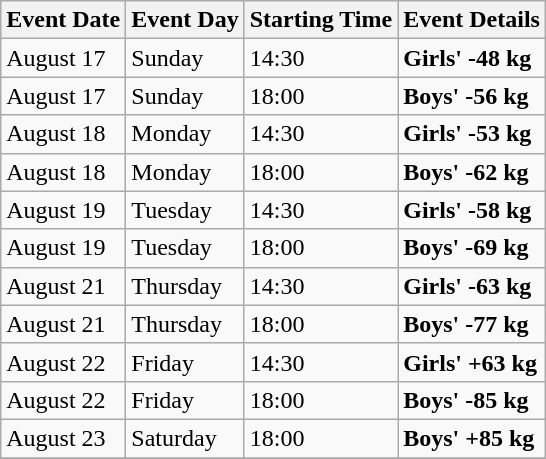<table class="wikitable">
<tr>
<th>Event Date</th>
<th>Event Day</th>
<th>Starting Time</th>
<th>Event Details</th>
</tr>
<tr>
<td>August 17</td>
<td>Sunday</td>
<td>14:30</td>
<td><strong>Girls' -48 kg</strong></td>
</tr>
<tr>
<td>August 17</td>
<td>Sunday</td>
<td>18:00</td>
<td><strong>Boys' -56 kg</strong></td>
</tr>
<tr>
<td>August 18</td>
<td>Monday</td>
<td>14:30</td>
<td><strong>Girls' -53 kg</strong></td>
</tr>
<tr>
<td>August 18</td>
<td>Monday</td>
<td>18:00</td>
<td><strong>Boys' -62 kg</strong></td>
</tr>
<tr>
<td>August 19</td>
<td>Tuesday</td>
<td>14:30</td>
<td><strong>Girls' -58 kg</strong></td>
</tr>
<tr>
<td>August 19</td>
<td>Tuesday</td>
<td>18:00</td>
<td><strong>Boys' -69 kg</strong></td>
</tr>
<tr>
<td>August 21</td>
<td>Thursday</td>
<td>14:30</td>
<td><strong>Girls' -63 kg</strong></td>
</tr>
<tr>
<td>August 21</td>
<td>Thursday</td>
<td>18:00</td>
<td><strong>Boys' -77 kg</strong></td>
</tr>
<tr>
<td>August 22</td>
<td>Friday</td>
<td>14:30</td>
<td><strong>Girls' +63 kg</strong></td>
</tr>
<tr>
<td>August 22</td>
<td>Friday</td>
<td>18:00</td>
<td><strong>Boys' -85 kg</strong></td>
</tr>
<tr>
<td>August 23</td>
<td>Saturday</td>
<td>18:00</td>
<td><strong>Boys' +85 kg</strong></td>
</tr>
<tr>
</tr>
</table>
